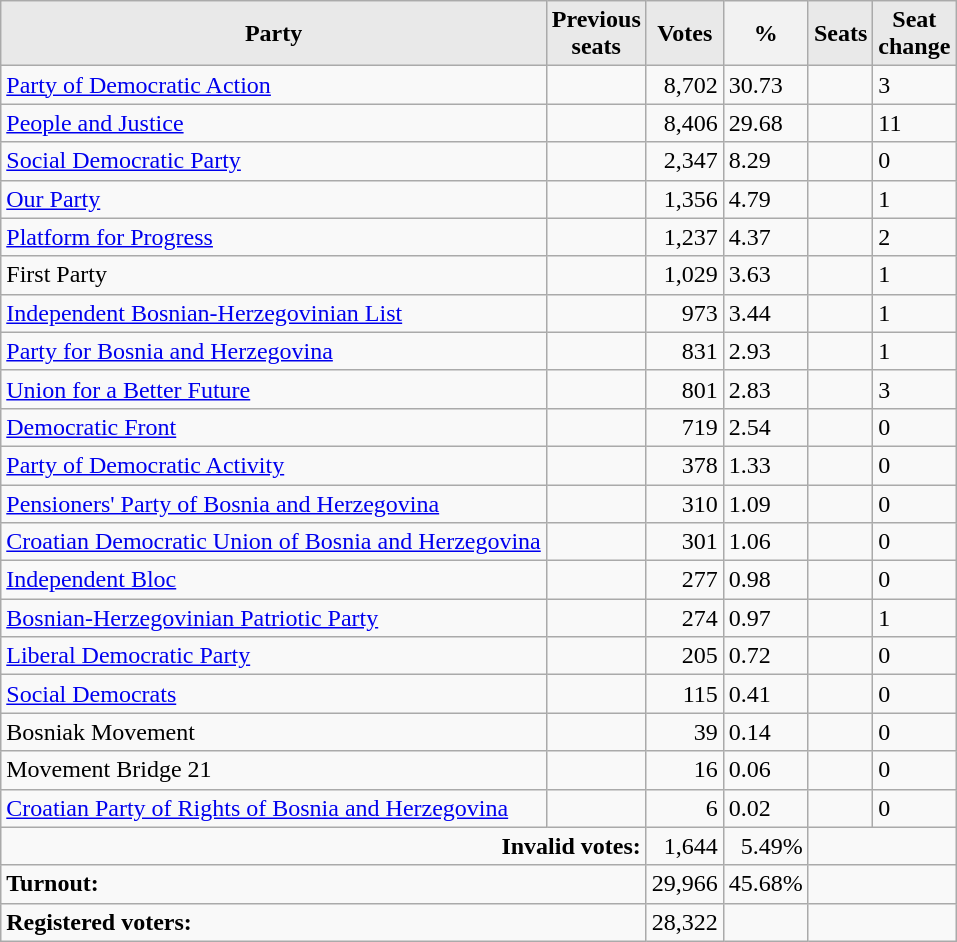<table class="wikitable" border="1">
<tr>
<th align="center" style="background-color:#E9E9E9">Party</th>
<th align="center" style="background-color:#E9E9E9">Previous<br>seats</th>
<th align="center" style="background-color:#E9E9E9">Votes</th>
<th>%</th>
<th align="center" style="background-color:#E9E9E9">Seats</th>
<th align="center" style="background-color:#E9E9E9">Seat<br>change</th>
</tr>
<tr>
<td align="left"><a href='#'>Party of Democratic Action</a></td>
<td align="right"></td>
<td align="right">8,702</td>
<td>30.73</td>
<td align="left"></td>
<td> 3</td>
</tr>
<tr>
<td align="left"><a href='#'>People and Justice</a></td>
<td align="right"></td>
<td align="right">8,406</td>
<td>29.68</td>
<td align="left"></td>
<td> 11</td>
</tr>
<tr>
<td align="left"><a href='#'>Social Democratic Party</a></td>
<td align="right"></td>
<td align="right">2,347</td>
<td>8.29</td>
<td align="left"></td>
<td> 0</td>
</tr>
<tr>
<td align="left"><a href='#'>Our Party</a></td>
<td align="right"></td>
<td align="right">1,356</td>
<td>4.79</td>
<td align="left"></td>
<td> 1</td>
</tr>
<tr>
<td align="left"><a href='#'>Platform for Progress</a></td>
<td align="right"></td>
<td align="right">1,237</td>
<td>4.37</td>
<td align="left"></td>
<td> 2</td>
</tr>
<tr>
<td align="left">First Party</td>
<td align="right"></td>
<td align="right">1,029</td>
<td>3.63</td>
<td align="left"></td>
<td> 1</td>
</tr>
<tr>
<td align="left"><a href='#'>Independent Bosnian-Herzegovinian List</a></td>
<td align="right"></td>
<td align="right">973</td>
<td>3.44</td>
<td align="left"></td>
<td> 1</td>
</tr>
<tr>
<td align="left"><a href='#'>Party for Bosnia and Herzegovina</a></td>
<td align="right"></td>
<td align="right">831</td>
<td>2.93</td>
<td align="left"></td>
<td> 1</td>
</tr>
<tr>
<td align="left"><a href='#'>Union for a Better Future</a></td>
<td align="right"></td>
<td align="right">801</td>
<td>2.83</td>
<td align="left"></td>
<td> 3</td>
</tr>
<tr>
<td align="left"><a href='#'>Democratic Front</a></td>
<td align="right"></td>
<td align="right">719</td>
<td>2.54</td>
<td align="left"></td>
<td> 0</td>
</tr>
<tr>
<td align="left"><a href='#'>Party of Democratic Activity</a></td>
<td align="right"></td>
<td align="right">378</td>
<td>1.33</td>
<td align="left"></td>
<td> 0</td>
</tr>
<tr>
<td align="left"><a href='#'>Pensioners' Party of Bosnia and Herzegovina</a></td>
<td align="right"></td>
<td align="right">310</td>
<td>1.09</td>
<td align="left"></td>
<td> 0</td>
</tr>
<tr>
<td align="left"><a href='#'>Croatian Democratic Union of Bosnia and Herzegovina</a></td>
<td align="right"></td>
<td align="right">301</td>
<td>1.06</td>
<td align="left"></td>
<td> 0</td>
</tr>
<tr>
<td align="left"><a href='#'>Independent Bloc</a></td>
<td align="right"></td>
<td align="right">277</td>
<td>0.98</td>
<td align="left"></td>
<td> 0</td>
</tr>
<tr>
<td align="left"><a href='#'>Bosnian-Herzegovinian Patriotic Party</a></td>
<td align="right"></td>
<td align="right">274</td>
<td>0.97</td>
<td align="left"></td>
<td> 1</td>
</tr>
<tr>
<td align="left"><a href='#'>Liberal Democratic Party</a></td>
<td align="right"></td>
<td align="right">205</td>
<td>0.72</td>
<td align="left"></td>
<td> 0</td>
</tr>
<tr>
<td align="left"><a href='#'>Social Democrats</a></td>
<td align="right"></td>
<td align="right">115</td>
<td>0.41</td>
<td align="left"></td>
<td> 0</td>
</tr>
<tr>
<td align="left">Bosniak Movement</td>
<td align="right"></td>
<td align="right">39</td>
<td>0.14</td>
<td align="left"></td>
<td> 0</td>
</tr>
<tr>
<td align="left">Movement Bridge 21</td>
<td align="right"></td>
<td align="right">16</td>
<td>0.06</td>
<td align="left"></td>
<td> 0</td>
</tr>
<tr>
<td><a href='#'>Croatian Party of Rights of Bosnia and Herzegovina</a></td>
<td align="right"></td>
<td align="right">6</td>
<td>0.02</td>
<td align="left"></td>
<td> 0</td>
</tr>
<tr>
<td colspan="2" align="right"><strong>Invalid votes:</strong></td>
<td align="right">1,644</td>
<td align="right">5.49%</td>
</tr>
<tr>
<td colspan="2" align="left"><strong>Turnout:</strong></td>
<td align="right">29,966</td>
<td>45.68%</td>
<td colspan="2" align="right"></td>
</tr>
<tr>
<td colspan="2" align="left"><strong>Registered voters:</strong></td>
<td align="right">28,322</td>
<td></td>
<td colspan="2" align="right"></td>
</tr>
</table>
